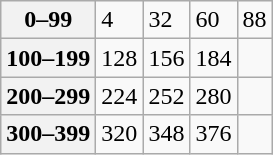<table class="wikitable">
<tr>
<th>0–99</th>
<td>4</td>
<td>32</td>
<td>60</td>
<td>88</td>
</tr>
<tr>
<th>100–199</th>
<td>128</td>
<td>156</td>
<td>184</td>
<td></td>
</tr>
<tr>
<th>200–299</th>
<td>224</td>
<td>252</td>
<td>280</td>
<td></td>
</tr>
<tr>
<th>300–399</th>
<td>320</td>
<td>348</td>
<td>376</td>
<td></td>
</tr>
</table>
